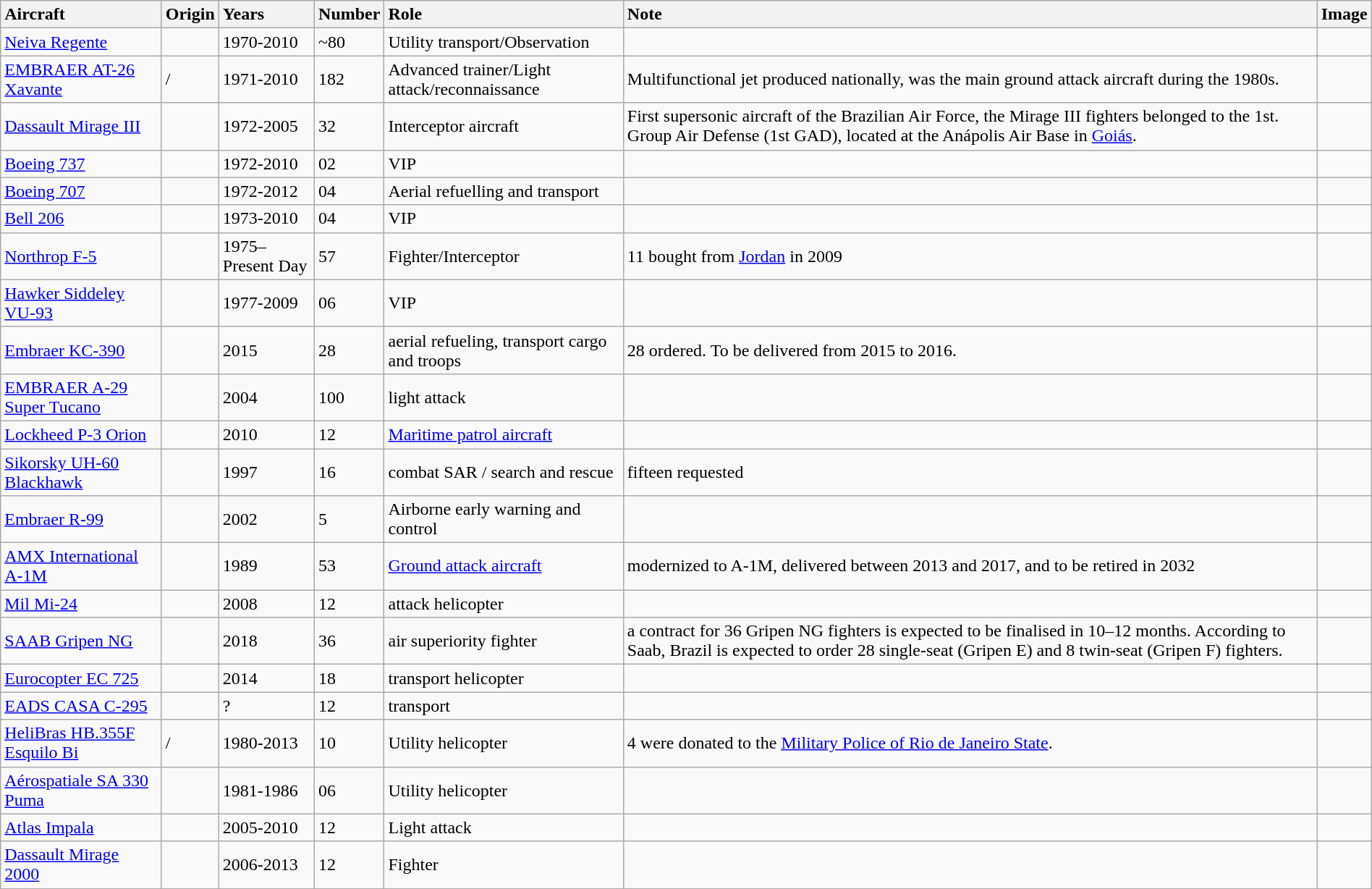<table class="wikitable" style="margin:auto; width:100%;">
<tr>
<th style="text-align: left;">Aircraft</th>
<th style="text-align: left;">Origin</th>
<th style="text-align: left;">Years</th>
<th style="text-align: left;">Number</th>
<th style="text-align: left;">Role</th>
<th style="text-align: left;">Note</th>
<th style="text-align: left;">Image</th>
</tr>
<tr>
<td><a href='#'>Neiva Regente</a></td>
<td></td>
<td>1970-2010</td>
<td>~80</td>
<td>Utility transport/Observation</td>
<td></td>
<td></td>
</tr>
<tr>
<td><a href='#'>EMBRAER AT-26 Xavante</a></td>
<td>/</td>
<td>1971-2010</td>
<td>182</td>
<td>Advanced trainer/Light attack/reconnaissance</td>
<td>Multifunctional jet produced nationally, was the main ground attack aircraft during the 1980s.</td>
<td></td>
</tr>
<tr>
<td><a href='#'>Dassault Mirage III</a></td>
<td></td>
<td>1972-2005</td>
<td>32</td>
<td>Interceptor aircraft</td>
<td>First supersonic aircraft of the Brazilian Air Force, the Mirage III fighters belonged to the 1st. Group Air Defense (1st GAD), located at the Anápolis Air Base in <a href='#'>Goiás</a>.</td>
<td></td>
</tr>
<tr>
<td><a href='#'>Boeing 737</a></td>
<td></td>
<td>1972-2010</td>
<td>02</td>
<td>VIP</td>
<td></td>
<td></td>
</tr>
<tr>
<td><a href='#'>Boeing 707</a></td>
<td></td>
<td>1972-2012</td>
<td>04</td>
<td>Aerial refuelling and transport</td>
<td></td>
<td></td>
</tr>
<tr>
<td><a href='#'>Bell 206</a></td>
<td></td>
<td>1973-2010</td>
<td>04</td>
<td>VIP</td>
<td></td>
<td></td>
</tr>
<tr>
<td><a href='#'>Northrop F-5</a></td>
<td></td>
<td>1975–Present Day</td>
<td>57</td>
<td>Fighter/Interceptor</td>
<td>11 bought from <a href='#'>Jordan</a> in 2009</td>
<td><br></td>
</tr>
<tr>
<td><a href='#'>Hawker Siddeley VU-93</a></td>
<td></td>
<td>1977-2009</td>
<td>06</td>
<td>VIP</td>
<td></td>
<td></td>
</tr>
<tr>
<td><a href='#'>Embraer KC-390</a></td>
<td></td>
<td>2015</td>
<td>28</td>
<td>aerial refueling, transport cargo and troops</td>
<td>28 ordered. To be delivered from 2015 to 2016.</td>
<td></td>
</tr>
<tr>
<td><a href='#'>EMBRAER A-29 Super Tucano</a></td>
<td></td>
<td>2004</td>
<td>100</td>
<td>light attack</td>
<td></td>
<td></td>
</tr>
<tr>
<td><a href='#'>Lockheed P-3 Orion</a></td>
<td></td>
<td>2010</td>
<td>12</td>
<td><a href='#'>Maritime patrol aircraft</a></td>
<td></td>
<td></td>
</tr>
<tr>
<td><a href='#'>Sikorsky UH-60 Blackhawk</a></td>
<td></td>
<td>1997</td>
<td>16</td>
<td>combat SAR /  search and rescue</td>
<td>fifteen requested</td>
<td></td>
</tr>
<tr>
<td><a href='#'>Embraer R-99</a></td>
<td></td>
<td>2002</td>
<td>5</td>
<td>Airborne early warning and control</td>
<td></td>
<td></td>
</tr>
<tr>
<td><a href='#'>AMX International A-1M</a></td>
<td></td>
<td>1989</td>
<td>53</td>
<td><a href='#'>Ground attack aircraft</a></td>
<td>modernized to A-1M, delivered between 2013 and 2017, and to be retired in 2032</td>
<td></td>
</tr>
<tr>
<td><a href='#'>Mil Mi-24</a></td>
<td></td>
<td>2008</td>
<td>12</td>
<td>attack helicopter</td>
<td></td>
<td></td>
</tr>
<tr>
<td><a href='#'>SAAB Gripen NG</a></td>
<td></td>
<td>2018</td>
<td>36</td>
<td>air superiority fighter</td>
<td>a contract for 36 Gripen NG fighters is expected to be finalised in 10–12 months. According to Saab, Brazil is expected to order 28 single-seat (Gripen E) and 8 twin-seat (Gripen F) fighters.</td>
<td></td>
</tr>
<tr>
<td><a href='#'>Eurocopter EC 725</a></td>
<td></td>
<td>2014</td>
<td>18</td>
<td>transport helicopter</td>
<td></td>
<td></td>
</tr>
<tr>
<td><a href='#'>EADS CASA C-295</a></td>
<td></td>
<td>?</td>
<td>12</td>
<td>transport</td>
<td></td>
<td></td>
</tr>
<tr>
<td><a href='#'>HeliBras HB.355F Esquilo Bi</a></td>
<td>/</td>
<td>1980-2013</td>
<td>10</td>
<td>Utility helicopter</td>
<td>4 were donated to the <a href='#'>Military Police of Rio de Janeiro State</a>.</td>
<td></td>
</tr>
<tr>
<td><a href='#'>Aérospatiale SA 330 Puma</a></td>
<td></td>
<td>1981-1986</td>
<td>06</td>
<td>Utility helicopter</td>
<td></td>
<td></td>
</tr>
<tr>
<td><a href='#'>Atlas Impala</a></td>
<td></td>
<td>2005-2010</td>
<td>12</td>
<td>Light attack</td>
<td></td>
<td></td>
</tr>
<tr>
<td><a href='#'>Dassault Mirage 2000</a></td>
<td></td>
<td>2006-2013</td>
<td>12</td>
<td>Fighter</td>
<td></td>
<td></td>
</tr>
</table>
